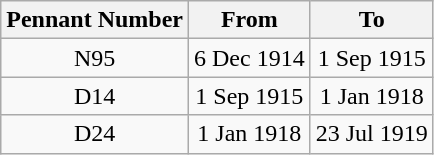<table class="wikitable" style="text-align:center">
<tr>
<th>Pennant Number</th>
<th>From</th>
<th>To</th>
</tr>
<tr>
<td>N95</td>
<td>6 Dec 1914</td>
<td>1 Sep 1915</td>
</tr>
<tr>
<td>D14</td>
<td>1 Sep 1915</td>
<td>1 Jan 1918</td>
</tr>
<tr>
<td>D24</td>
<td>1 Jan 1918</td>
<td>23 Jul 1919</td>
</tr>
</table>
